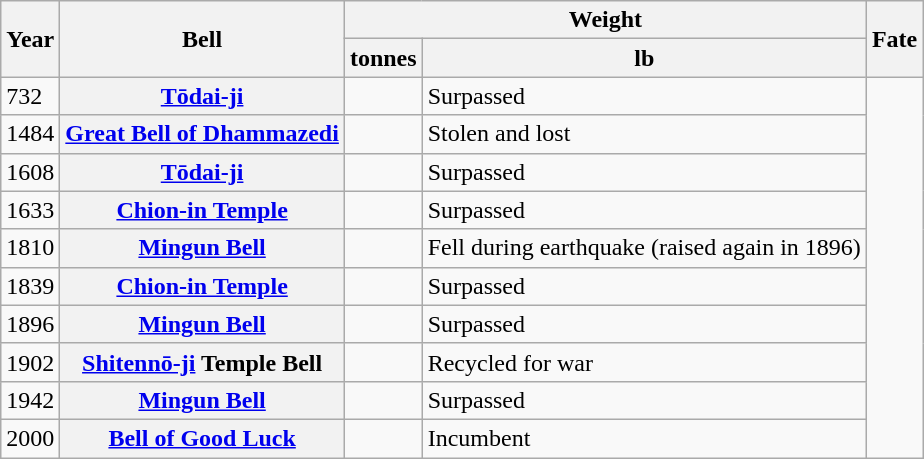<table class="wikitable sortable plainrowheaders">
<tr>
<th scope="col" rowspan="2">Year</th>
<th scope="col" rowspan="2">Bell</th>
<th scope="col" colspan="2">Weight</th>
<th scope="col" rowspan="2">Fate</th>
</tr>
<tr>
<th scope="col">tonnes</th>
<th scope="col">lb</th>
</tr>
<tr>
<td>732</td>
<th scope="row"><a href='#'>Tōdai-ji</a></th>
<td></td>
<td>Surpassed</td>
</tr>
<tr>
<td>1484</td>
<th scope="row"><a href='#'>Great Bell of Dhammazedi</a></th>
<td></td>
<td>Stolen and lost</td>
</tr>
<tr>
<td>1608</td>
<th scope="row"><a href='#'>Tōdai-ji</a></th>
<td></td>
<td>Surpassed</td>
</tr>
<tr>
<td>1633</td>
<th scope="row"><a href='#'>Chion-in Temple</a></th>
<td></td>
<td>Surpassed</td>
</tr>
<tr>
<td>1810</td>
<th scope="row"><a href='#'>Mingun Bell</a></th>
<td></td>
<td>Fell during earthquake (raised again in 1896)</td>
</tr>
<tr>
<td>1839</td>
<th scope="row"><a href='#'>Chion-in Temple</a></th>
<td></td>
<td>Surpassed</td>
</tr>
<tr>
<td>1896</td>
<th scope="row"><a href='#'>Mingun Bell</a></th>
<td></td>
<td>Surpassed</td>
</tr>
<tr>
<td>1902</td>
<th scope="row"><a href='#'>Shitennō-ji</a> Temple Bell</th>
<td></td>
<td>Recycled for war</td>
</tr>
<tr>
<td>1942</td>
<th scope="row"><a href='#'>Mingun Bell</a></th>
<td></td>
<td>Surpassed</td>
</tr>
<tr>
<td>2000</td>
<th scope="row"><a href='#'>Bell of Good Luck</a></th>
<td></td>
<td>Incumbent</td>
</tr>
</table>
